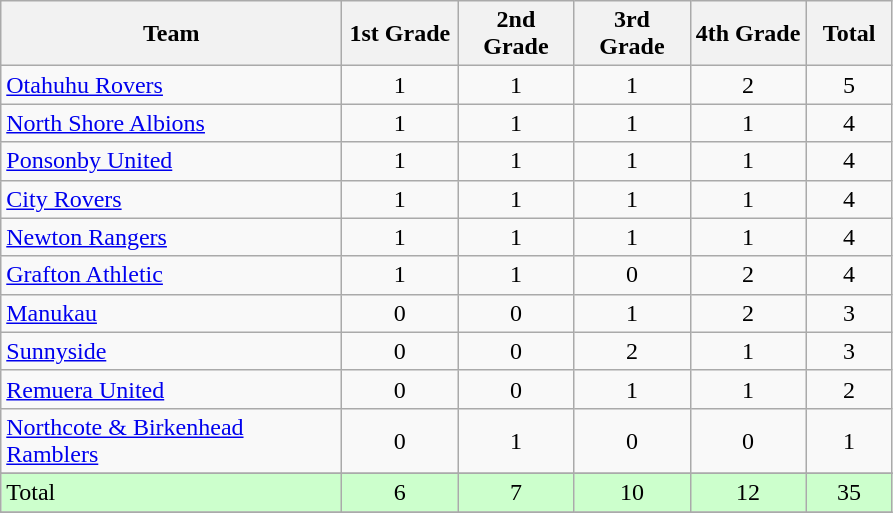<table class="wikitable" style="text-align:center;">
<tr>
<th width=220>Team</th>
<th width=70 abbr="1st Grade">1st Grade</th>
<th width=70 abbr="2nd Grade">2nd Grade</th>
<th width=70 abbr="3rd Grade">3rd Grade</th>
<th width=70 abbr="4th Grade">4th Grade</th>
<th width=50 abbr="Total">Total</th>
</tr>
<tr>
<td style="text-align:left;"><a href='#'>Otahuhu Rovers</a></td>
<td>1</td>
<td>1</td>
<td>1</td>
<td>2</td>
<td>5</td>
</tr>
<tr>
<td style="text-align:left;"><a href='#'>North Shore Albions</a></td>
<td>1</td>
<td>1</td>
<td>1</td>
<td>1</td>
<td>4</td>
</tr>
<tr>
<td style="text-align:left;"><a href='#'>Ponsonby United</a></td>
<td>1</td>
<td>1</td>
<td>1</td>
<td>1</td>
<td>4</td>
</tr>
<tr>
<td style="text-align:left;"><a href='#'>City Rovers</a></td>
<td>1</td>
<td>1</td>
<td>1</td>
<td>1</td>
<td>4</td>
</tr>
<tr>
<td style="text-align:left;"><a href='#'>Newton Rangers</a></td>
<td>1</td>
<td>1</td>
<td>1</td>
<td>1</td>
<td>4</td>
</tr>
<tr>
<td style="text-align:left;"><a href='#'>Grafton Athletic</a></td>
<td>1</td>
<td>1</td>
<td>0</td>
<td>2</td>
<td>4</td>
</tr>
<tr>
<td style="text-align:left;"><a href='#'>Manukau</a></td>
<td>0</td>
<td>0</td>
<td>1</td>
<td>2</td>
<td>3</td>
</tr>
<tr>
<td style="text-align:left;"><a href='#'>Sunnyside</a></td>
<td>0</td>
<td>0</td>
<td>2</td>
<td>1</td>
<td>3</td>
</tr>
<tr>
<td style="text-align:left;"><a href='#'>Remuera United</a></td>
<td>0</td>
<td>0</td>
<td>1</td>
<td>1</td>
<td>2</td>
</tr>
<tr>
<td style="text-align:left;"><a href='#'>Northcote & Birkenhead Ramblers</a></td>
<td>0</td>
<td>1</td>
<td>0</td>
<td>0</td>
<td>1</td>
</tr>
<tr>
</tr>
<tr style="background: #ccffcc;">
<td style="text-align:left;">Total</td>
<td>6</td>
<td>7</td>
<td>10</td>
<td>12</td>
<td>35</td>
</tr>
<tr>
</tr>
</table>
